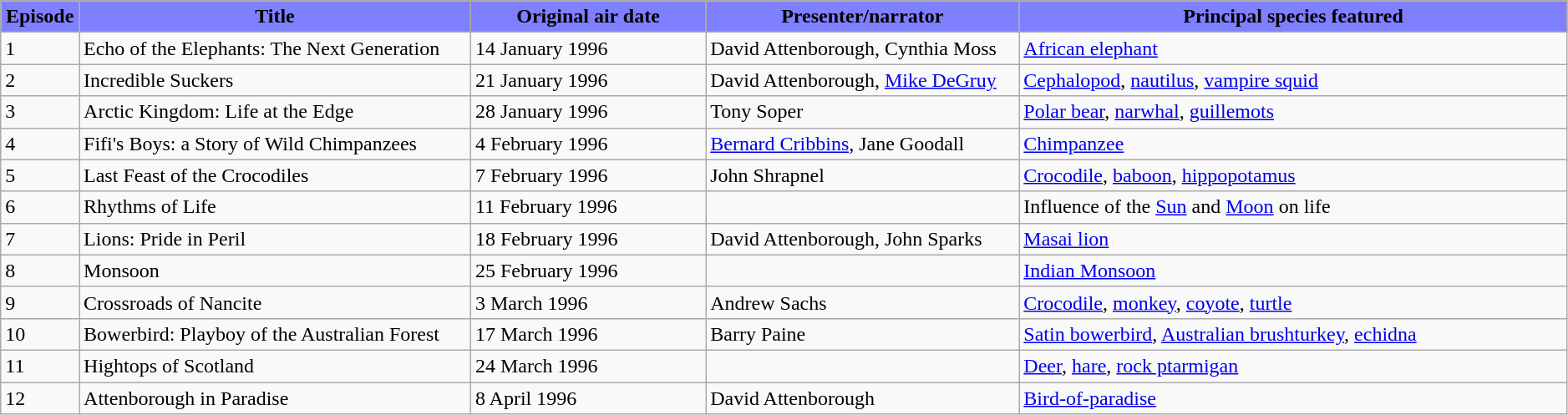<table class="wikitable plainrowheaders" width=99%>
<tr style="background:#fdd";>
<th style="background-color: #7F80FF" width="5%">Episode</th>
<th style="background-color: #7F80FF" width="25%">Title</th>
<th style="background-color: #7F80FF" width="15%">Original air date</th>
<th style="background-color: #7F80FF" width="20%">Presenter/narrator</th>
<th style="background-color: #7F80FF" width="35%">Principal species featured</th>
</tr>
<tr>
<td>1</td>
<td>Echo of the Elephants: The Next Generation</td>
<td>14 January 1996</td>
<td>David Attenborough, Cynthia Moss</td>
<td><a href='#'>African elephant</a></td>
</tr>
<tr>
<td>2</td>
<td>Incredible Suckers</td>
<td>21 January 1996</td>
<td>David Attenborough, <a href='#'>Mike DeGruy</a></td>
<td><a href='#'>Cephalopod</a>, <a href='#'>nautilus</a>, <a href='#'>vampire squid</a></td>
</tr>
<tr>
<td>3</td>
<td>Arctic Kingdom: Life at the Edge</td>
<td>28 January 1996</td>
<td>Tony Soper</td>
<td><a href='#'>Polar bear</a>, <a href='#'>narwhal</a>, <a href='#'>guillemots</a></td>
</tr>
<tr>
<td>4</td>
<td>Fifi's Boys: a Story of Wild Chimpanzees</td>
<td>4 February 1996</td>
<td><a href='#'>Bernard Cribbins</a>, Jane Goodall</td>
<td><a href='#'>Chimpanzee</a></td>
</tr>
<tr>
<td>5</td>
<td>Last Feast of the Crocodiles</td>
<td>7 February 1996</td>
<td>John Shrapnel</td>
<td><a href='#'>Crocodile</a>, <a href='#'>baboon</a>, <a href='#'>hippopotamus</a></td>
</tr>
<tr>
<td>6</td>
<td>Rhythms of Life</td>
<td>11 February 1996</td>
<td></td>
<td>Influence of the <a href='#'>Sun</a> and <a href='#'>Moon</a> on life</td>
</tr>
<tr>
<td>7</td>
<td>Lions: Pride in Peril</td>
<td>18 February 1996</td>
<td>David Attenborough, John Sparks</td>
<td><a href='#'>Masai lion</a></td>
</tr>
<tr>
<td>8</td>
<td>Monsoon</td>
<td>25 February 1996</td>
<td></td>
<td><a href='#'>Indian Monsoon</a></td>
</tr>
<tr>
<td>9</td>
<td>Crossroads of Nancite</td>
<td>3 March 1996</td>
<td>Andrew Sachs</td>
<td><a href='#'>Crocodile</a>, <a href='#'>monkey</a>, <a href='#'>coyote</a>, <a href='#'>turtle</a></td>
</tr>
<tr>
<td>10</td>
<td>Bowerbird: Playboy of the Australian Forest</td>
<td>17 March 1996</td>
<td>Barry Paine</td>
<td><a href='#'>Satin bowerbird</a>, <a href='#'>Australian brushturkey</a>, <a href='#'>echidna</a></td>
</tr>
<tr>
<td>11</td>
<td>Hightops of Scotland</td>
<td>24 March 1996</td>
<td></td>
<td><a href='#'>Deer</a>, <a href='#'>hare</a>, <a href='#'>rock ptarmigan</a></td>
</tr>
<tr>
<td>12</td>
<td>Attenborough in Paradise</td>
<td>8 April 1996</td>
<td>David Attenborough</td>
<td><a href='#'>Bird-of-paradise</a></td>
</tr>
</table>
